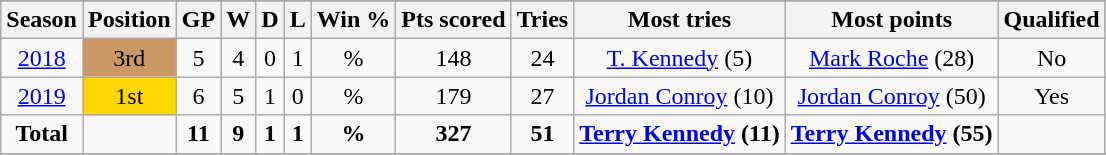<table class="wikitable" style="text-align: center;">
<tr>
</tr>
<tr>
<th>Season</th>
<th>Position</th>
<th>GP</th>
<th>W</th>
<th>D</th>
<th>L</th>
<th>Win %</th>
<th>Pts scored</th>
<th>Tries</th>
<th>Most tries</th>
<th>Most points</th>
<th>Qualified</th>
</tr>
<tr>
<td><a href='#'>2018</a></td>
<td style="background:#c96;">3rd</td>
<td>5</td>
<td>4</td>
<td>0</td>
<td>1</td>
<td>%</td>
<td>148</td>
<td>24</td>
<td><a href='#'>T. Kennedy</a> (5)</td>
<td><a href='#'>Mark Roche</a> (28)</td>
<td>No</td>
</tr>
<tr>
<td><a href='#'>2019</a></td>
<td style="background:Gold;">1st</td>
<td>6</td>
<td>5</td>
<td>1</td>
<td>0</td>
<td>%</td>
<td>179</td>
<td>27</td>
<td><a href='#'>Jordan Conroy</a> (10)</td>
<td><a href='#'>Jordan Conroy</a> (50)</td>
<td>Yes</td>
</tr>
<tr>
<td><strong>Total</strong></td>
<td></td>
<td><strong>11</strong></td>
<td><strong>9</strong></td>
<td><strong>1</strong></td>
<td><strong>1</strong></td>
<td><strong>%</strong></td>
<td><strong>327</strong></td>
<td><strong>51</strong></td>
<td><strong><a href='#'>Terry Kennedy</a> (11)</strong></td>
<td><strong><a href='#'>Terry Kennedy</a> (55)</strong></td>
<td></td>
</tr>
<tr>
</tr>
</table>
